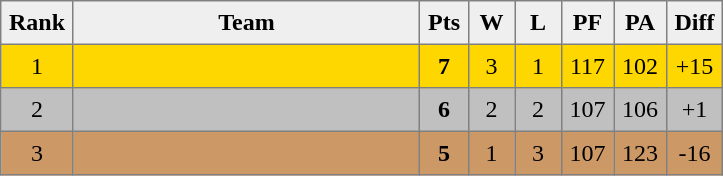<table style=border-collapse:collapse border=1 cellspacing=0 cellpadding=5>
<tr align=center bgcolor=#efefef>
<th width=20>Rank</th>
<th width=220>Team</th>
<th width=20>Pts</th>
<th width=20>W</th>
<th width=20>L</th>
<th width=20>PF</th>
<th width=20>PA</th>
<th width=20>Diff</th>
</tr>
<tr align=center bgcolor=gold>
<td>1</td>
<td align=left></td>
<td><strong>7</strong></td>
<td>3</td>
<td>1</td>
<td>117</td>
<td>102</td>
<td>+15</td>
</tr>
<tr align=center bgcolor=silver>
<td>2</td>
<td align=left></td>
<td><strong>6</strong></td>
<td>2</td>
<td>2</td>
<td>107</td>
<td>106</td>
<td>+1</td>
</tr>
<tr align=center bgcolor=cc9966>
<td>3</td>
<td align=left></td>
<td><strong>5</strong></td>
<td>1</td>
<td>3</td>
<td>107</td>
<td>123</td>
<td>-16</td>
</tr>
</table>
